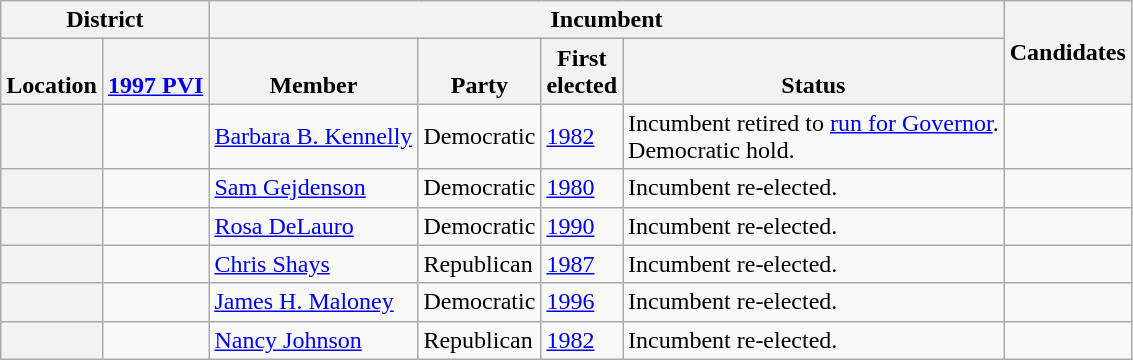<table class="wikitable sortable">
<tr>
<th colspan=2>District</th>
<th colspan=4>Incumbent</th>
<th rowspan=2 class="unsortable">Candidates</th>
</tr>
<tr valign=bottom>
<th>Location</th>
<th><a href='#'>1997 PVI</a></th>
<th>Member</th>
<th>Party</th>
<th>First<br>elected</th>
<th>Status</th>
</tr>
<tr>
<th></th>
<td></td>
<td><a href='#'>Barbara B. Kennelly</a></td>
<td>Democratic</td>
<td><a href='#'>1982</a></td>
<td>Incumbent retired to <a href='#'>run for Governor</a>.<br>Democratic hold.</td>
<td nowrap></td>
</tr>
<tr>
<th></th>
<td></td>
<td><a href='#'>Sam Gejdenson</a></td>
<td>Democratic</td>
<td><a href='#'>1980</a></td>
<td>Incumbent re-elected.</td>
<td nowrap></td>
</tr>
<tr>
<th></th>
<td></td>
<td><a href='#'>Rosa DeLauro</a></td>
<td>Democratic</td>
<td><a href='#'>1990</a></td>
<td>Incumbent re-elected.</td>
<td nowrap><br></td>
</tr>
<tr>
<th></th>
<td></td>
<td><a href='#'>Chris Shays</a></td>
<td>Republican</td>
<td><a href='#'>1987</a></td>
<td>Incumbent re-elected.</td>
<td nowrap></td>
</tr>
<tr>
<th></th>
<td></td>
<td><a href='#'>James H. Maloney</a></td>
<td>Democratic</td>
<td><a href='#'>1996</a></td>
<td>Incumbent re-elected.</td>
<td nowrap></td>
</tr>
<tr>
<th></th>
<td></td>
<td><a href='#'>Nancy Johnson</a></td>
<td>Republican</td>
<td><a href='#'>1982</a></td>
<td>Incumbent re-elected.</td>
<td nowrap></td>
</tr>
</table>
